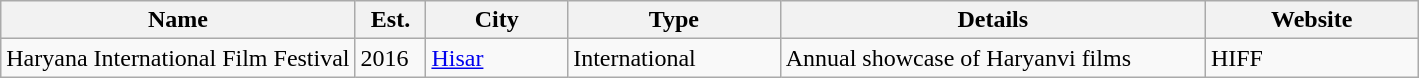<table class="wikitable">
<tr>
<th width="25%">Name</th>
<th width="5%">Est.</th>
<th width="10%">City</th>
<th width="15%">Type</th>
<th width="30%">Details</th>
<th width="15%">Website</th>
</tr>
<tr>
<td>Haryana International Film Festival</td>
<td>2016</td>
<td><a href='#'>Hisar</a></td>
<td>International</td>
<td>Annual showcase of Haryanvi films</td>
<td>HIFF</td>
</tr>
</table>
